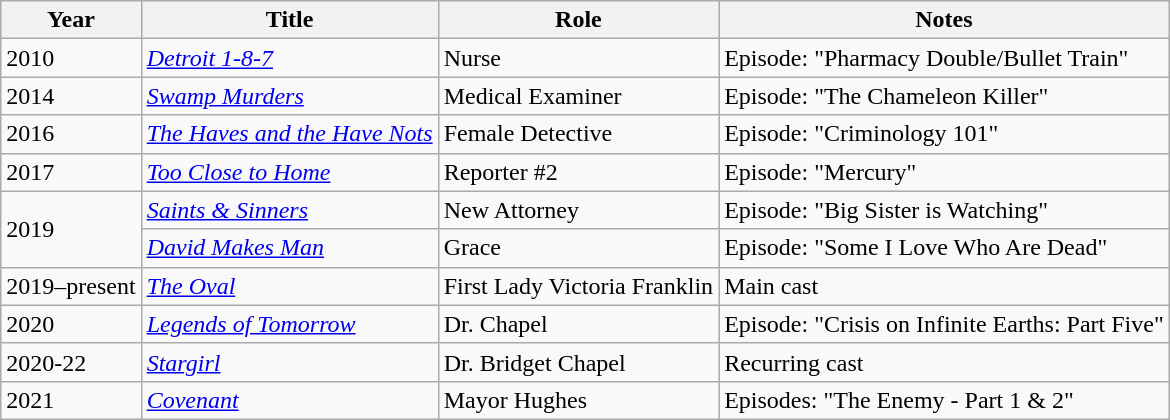<table class="wikitable sortable">
<tr>
<th>Year</th>
<th>Title</th>
<th>Role</th>
<th class="unsortable">Notes</th>
</tr>
<tr>
<td>2010</td>
<td><em><a href='#'>Detroit 1-8-7</a></em></td>
<td>Nurse</td>
<td>Episode: "Pharmacy Double/Bullet Train"</td>
</tr>
<tr>
<td>2014</td>
<td><em><a href='#'>Swamp Murders</a></em></td>
<td>Medical Examiner</td>
<td>Episode: "The Chameleon Killer"</td>
</tr>
<tr>
<td>2016</td>
<td><em><a href='#'>The Haves and the Have Nots</a></em></td>
<td>Female Detective</td>
<td>Episode: "Criminology 101"</td>
</tr>
<tr>
<td>2017</td>
<td><em><a href='#'>Too Close to Home</a></em></td>
<td>Reporter #2</td>
<td>Episode: "Mercury"</td>
</tr>
<tr>
<td rowspan="2">2019</td>
<td><em><a href='#'>Saints & Sinners</a></em></td>
<td>New Attorney</td>
<td>Episode: "Big Sister is Watching"</td>
</tr>
<tr>
<td><em><a href='#'>David Makes Man</a></em></td>
<td>Grace</td>
<td>Episode: "Some I Love Who Are Dead"</td>
</tr>
<tr>
<td>2019–present</td>
<td><em><a href='#'>The Oval</a></em></td>
<td>First Lady Victoria Franklin</td>
<td>Main cast</td>
</tr>
<tr>
<td>2020</td>
<td><em><a href='#'>Legends of Tomorrow</a></em></td>
<td>Dr. Chapel</td>
<td>Episode: "Crisis on Infinite Earths: Part Five"</td>
</tr>
<tr>
<td>2020-22</td>
<td><em><a href='#'>Stargirl</a></em></td>
<td>Dr. Bridget Chapel</td>
<td>Recurring cast</td>
</tr>
<tr>
<td>2021</td>
<td><em><a href='#'>Covenant</a></em></td>
<td>Mayor Hughes</td>
<td>Episodes: "The Enemy - Part 1 & 2"</td>
</tr>
</table>
